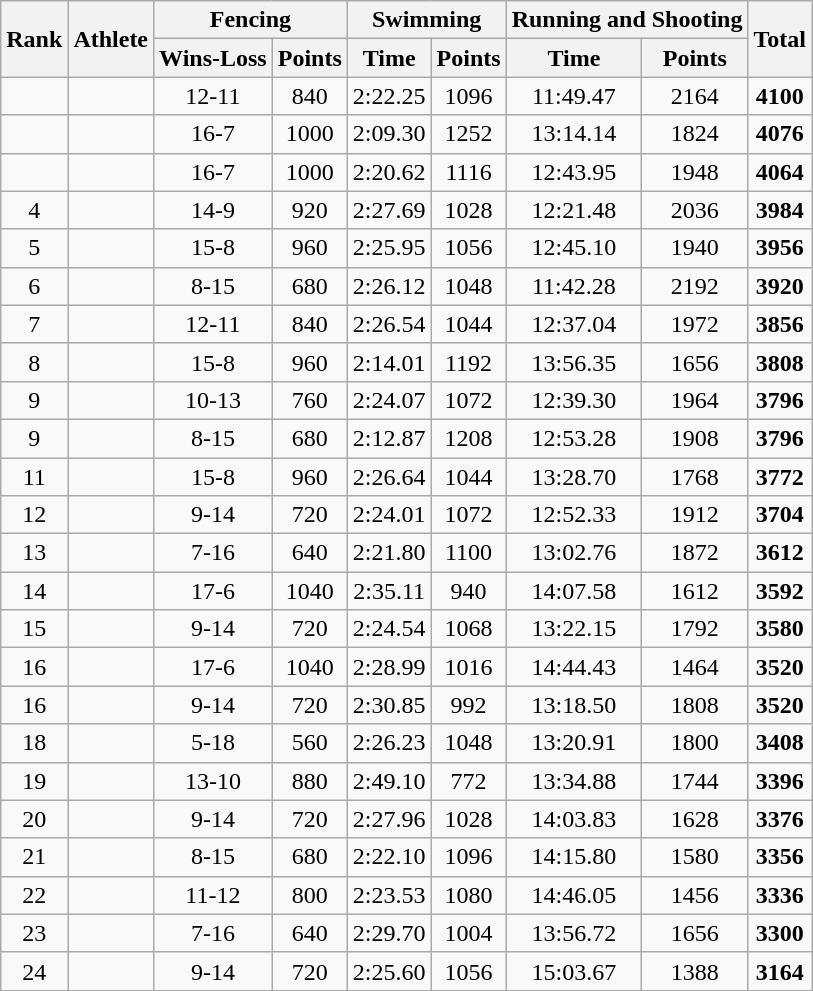<table class="wikitable sortable" style="text-align:center">
<tr>
<th rowspan=2>Rank</th>
<th rowspan=2>Athlete</th>
<th colspan=2>Fencing</th>
<th colspan=2>Swimming</th>
<th colspan=2>Running and Shooting</th>
<th rowspan=2>Total</th>
</tr>
<tr>
<th>Wins-Loss</th>
<th>Points</th>
<th>Time</th>
<th>Points</th>
<th>Time</th>
<th>Points</th>
</tr>
<tr>
<td></td>
<td align=left></td>
<td>12-11</td>
<td>840</td>
<td>2:22.25</td>
<td>1096</td>
<td>11:49.47</td>
<td>2164</td>
<td><strong>4100</strong></td>
</tr>
<tr>
<td></td>
<td align=left></td>
<td>16-7</td>
<td>1000</td>
<td>2:09.30</td>
<td>1252</td>
<td>13:14.14</td>
<td>1824</td>
<td><strong>4076</strong></td>
</tr>
<tr>
<td></td>
<td align=left></td>
<td>16-7</td>
<td>1000</td>
<td>2:20.62</td>
<td>1116</td>
<td>12:43.95</td>
<td>1948</td>
<td><strong>4064</strong></td>
</tr>
<tr>
<td>4</td>
<td align=left></td>
<td>14-9</td>
<td>920</td>
<td>2:27.69</td>
<td>1028</td>
<td>12:21.48</td>
<td>2036</td>
<td><strong>3984</strong></td>
</tr>
<tr>
<td>5</td>
<td align=left></td>
<td>15-8</td>
<td>960</td>
<td>2:25.95</td>
<td>1056</td>
<td>12:45.10</td>
<td>1940</td>
<td><strong>3956</strong></td>
</tr>
<tr>
<td>6</td>
<td align=left></td>
<td>8-15</td>
<td>680</td>
<td>2:26.12</td>
<td>1048</td>
<td>11:42.28</td>
<td>2192</td>
<td><strong>3920</strong></td>
</tr>
<tr>
<td>7</td>
<td align=left></td>
<td>12-11</td>
<td>840</td>
<td>2:26.54</td>
<td>1044</td>
<td>12:37.04</td>
<td>1972</td>
<td><strong>3856</strong></td>
</tr>
<tr>
<td>8</td>
<td align=left></td>
<td>15-8</td>
<td>960</td>
<td>2:14.01</td>
<td>1192</td>
<td>13:56.35</td>
<td>1656</td>
<td><strong>3808</strong></td>
</tr>
<tr>
<td>9</td>
<td align=left></td>
<td>10-13</td>
<td>760</td>
<td>2:24.07</td>
<td>1072</td>
<td>12:39.30</td>
<td>1964</td>
<td><strong>3796</strong></td>
</tr>
<tr>
<td>9</td>
<td align=left></td>
<td>8-15</td>
<td>680</td>
<td>2:12.87</td>
<td>1208</td>
<td>12:53.28</td>
<td>1908</td>
<td><strong>3796</strong></td>
</tr>
<tr>
<td>11</td>
<td align=left></td>
<td>15-8</td>
<td>960</td>
<td>2:26.64</td>
<td>1044</td>
<td>13:28.70</td>
<td>1768</td>
<td><strong>3772</strong></td>
</tr>
<tr>
<td>12</td>
<td align=left></td>
<td>9-14</td>
<td>720</td>
<td>2:24.01</td>
<td>1072</td>
<td>12:52.33</td>
<td>1912</td>
<td><strong>3704</strong></td>
</tr>
<tr>
<td>13</td>
<td align=left></td>
<td>7-16</td>
<td>640</td>
<td>2:21.80</td>
<td>1100</td>
<td>13:02.76</td>
<td>1872</td>
<td><strong>3612</strong></td>
</tr>
<tr>
<td>14</td>
<td align=left></td>
<td>17-6</td>
<td>1040</td>
<td>2:35.11</td>
<td>940</td>
<td>14:07.58</td>
<td>1612</td>
<td><strong>3592</strong></td>
</tr>
<tr>
<td>15</td>
<td align=left></td>
<td>9-14</td>
<td>720</td>
<td>2:24.54</td>
<td>1068</td>
<td>13:22.15</td>
<td>1792</td>
<td><strong>3580</strong></td>
</tr>
<tr>
<td>16</td>
<td align=left></td>
<td>17-6</td>
<td>1040</td>
<td>2:28.99</td>
<td>1016</td>
<td>14:44.43</td>
<td>1464</td>
<td><strong>3520</strong></td>
</tr>
<tr>
<td>16</td>
<td align=left></td>
<td>9-14</td>
<td>720</td>
<td>2:30.85</td>
<td>992</td>
<td>13:18.50</td>
<td>1808</td>
<td><strong>3520</strong></td>
</tr>
<tr>
<td>18</td>
<td align=left></td>
<td>5-18</td>
<td>560</td>
<td>2:26.23</td>
<td>1048</td>
<td>13:20.91</td>
<td>1800</td>
<td><strong>3408</strong></td>
</tr>
<tr>
<td>19</td>
<td align=left></td>
<td>13-10</td>
<td>880</td>
<td>2:49.10</td>
<td>772</td>
<td>13:34.88</td>
<td>1744</td>
<td><strong>3396</strong></td>
</tr>
<tr>
<td>20</td>
<td align=left></td>
<td>9-14</td>
<td>720</td>
<td>2:27.96</td>
<td>1028</td>
<td>14:03.83</td>
<td>1628</td>
<td><strong>3376</strong></td>
</tr>
<tr>
<td>21</td>
<td align=left></td>
<td>8-15</td>
<td>680</td>
<td>2:22.10</td>
<td>1096</td>
<td>14:15.80</td>
<td>1580</td>
<td><strong>3356</strong></td>
</tr>
<tr>
<td>22</td>
<td align=left></td>
<td>11-12</td>
<td>800</td>
<td>2:23.53</td>
<td>1080</td>
<td>14:46.05</td>
<td>1456</td>
<td><strong>3336</strong></td>
</tr>
<tr>
<td>23</td>
<td align=left></td>
<td>7-16</td>
<td>640</td>
<td>2:29.70</td>
<td>1004</td>
<td>13:56.72</td>
<td>1656</td>
<td><strong>3300</strong></td>
</tr>
<tr>
<td>24</td>
<td align=left></td>
<td>9-14</td>
<td>720</td>
<td>2:25.60</td>
<td>1056</td>
<td>15:03.67</td>
<td>1388</td>
<td><strong>3164</strong></td>
</tr>
</table>
